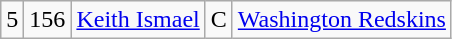<table class="wikitable" style="text-align:center">
<tr>
<td>5</td>
<td>156</td>
<td><a href='#'>Keith Ismael</a></td>
<td>C</td>
<td><a href='#'>Washington Redskins</a></td>
</tr>
</table>
